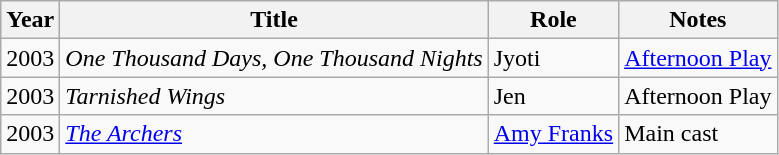<table class="wikitable">
<tr>
<th>Year</th>
<th>Title</th>
<th>Role</th>
<th class="unsortable">Notes</th>
</tr>
<tr>
<td>2003</td>
<td><em>One Thousand Days, One Thousand Nights</em></td>
<td>Jyoti</td>
<td><a href='#'>Afternoon Play</a></td>
</tr>
<tr>
<td>2003</td>
<td><em>Tarnished Wings</em></td>
<td>Jen</td>
<td>Afternoon Play</td>
</tr>
<tr>
<td>2003</td>
<td><em><a href='#'>The Archers</a></em></td>
<td><a href='#'>Amy Franks</a></td>
<td>Main cast</td>
</tr>
</table>
